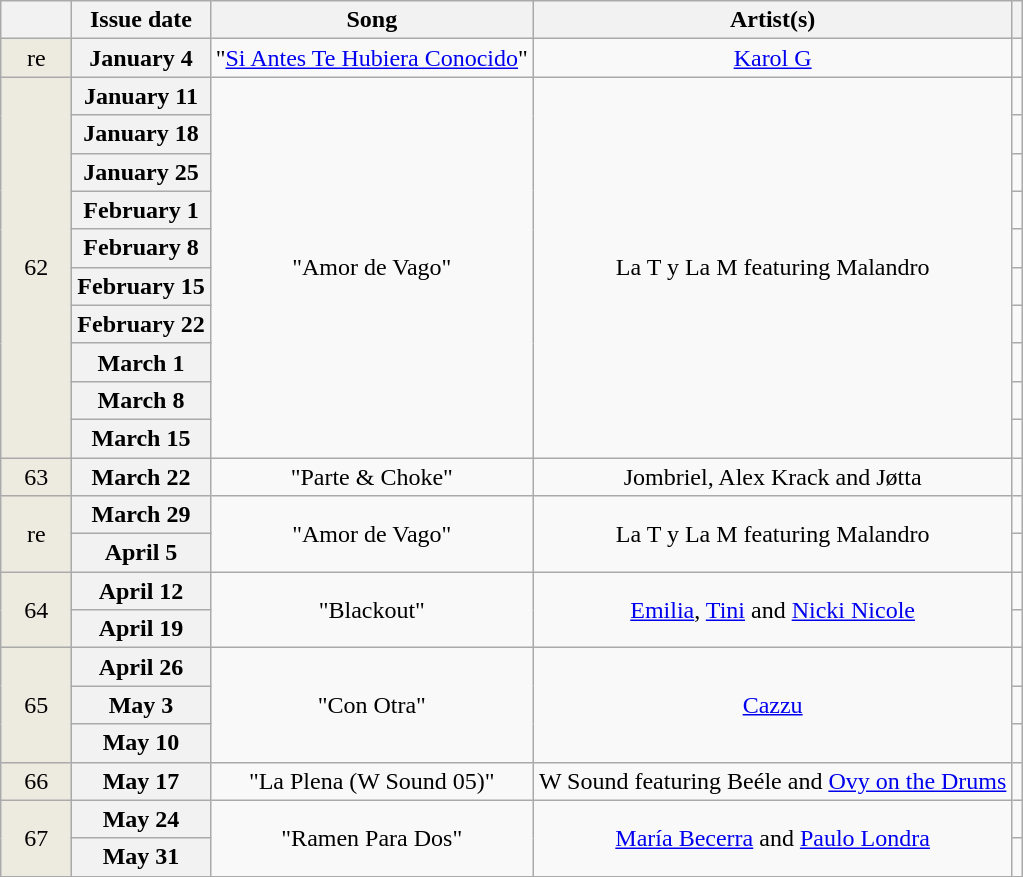<table class="wikitable plainrowheaders" style="text-align: center">
<tr>
<th width=40></th>
<th>Issue date</th>
<th>Song</th>
<th>Artist(s)</th>
<th></th>
</tr>
<tr>
<td bgcolor="#EDEAE0" align="center">re</td>
<th scope="row">January 4</th>
<td>"<a href='#'>Si Antes Te Hubiera Conocido</a>"</td>
<td><a href='#'>Karol G</a></td>
<td></td>
</tr>
<tr>
<td bgcolor="#EDEAE0" align="center" rowspan="10">62</td>
<th scope="row">January 11</th>
<td rowspan="10">"Amor de Vago"</td>
<td rowspan="10">La T y La M featuring Malandro</td>
<td></td>
</tr>
<tr>
<th scope="row">January 18</th>
<td></td>
</tr>
<tr>
<th scope="row">January 25</th>
<td></td>
</tr>
<tr>
<th scope="row">February 1</th>
<td></td>
</tr>
<tr>
<th scope="row">February 8</th>
<td></td>
</tr>
<tr>
<th scope="row">February 15</th>
<td></td>
</tr>
<tr>
<th scope="row">February 22</th>
<td></td>
</tr>
<tr>
<th scope="row">March 1</th>
<td></td>
</tr>
<tr>
<th scope="row">March 8</th>
<td></td>
</tr>
<tr>
<th scope="row">March 15</th>
<td></td>
</tr>
<tr>
<td bgcolor="#EDEAE0" align="center">63</td>
<th scope="row">March 22</th>
<td>"Parte & Choke"</td>
<td>Jombriel, Alex Krack and Jøtta</td>
<td></td>
</tr>
<tr>
<td bgcolor="#EDEAE0" align="center" rowspan="2">re</td>
<th scope="row">March 29</th>
<td rowspan="2">"Amor de Vago"</td>
<td rowspan="2">La T y La M featuring Malandro</td>
<td></td>
</tr>
<tr>
<th scope="row">April 5</th>
<td></td>
</tr>
<tr>
<td bgcolor="#EDEAE0" align="center" rowspan="2">64</td>
<th scope="row">April 12</th>
<td rowspan="2">"Blackout"</td>
<td rowspan="2"><a href='#'>Emilia</a>, <a href='#'>Tini</a> and <a href='#'>Nicki Nicole</a></td>
<td></td>
</tr>
<tr>
<th scope="row">April 19</th>
<td></td>
</tr>
<tr>
<td bgcolor="#EDEAE0" align="center" rowspan="3">65</td>
<th scope="row">April 26</th>
<td rowspan="3">"Con Otra"</td>
<td rowspan="3"><a href='#'>Cazzu</a></td>
<td></td>
</tr>
<tr>
<th scope="row">May 3</th>
<td></td>
</tr>
<tr>
<th scope="row">May 10</th>
<td></td>
</tr>
<tr>
<td bgcolor="#EDEAE0" align="center">66</td>
<th scope="row">May 17</th>
<td>"La Plena (W Sound 05)"</td>
<td>W Sound featuring Beéle and <a href='#'>Ovy on the Drums</a></td>
<td></td>
</tr>
<tr>
<td bgcolor="#EDEAE0" align="center" rowspan="2">67</td>
<th scope="row">May 24</th>
<td rowspan="2">"Ramen Para Dos"</td>
<td rowspan="2"><a href='#'>María Becerra</a> and <a href='#'>Paulo Londra</a></td>
<td></td>
</tr>
<tr>
<th scope="row">May 31</th>
<td></td>
</tr>
</table>
